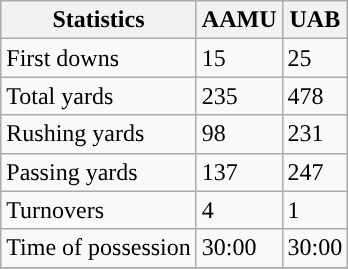<table class="wikitable">
<tr>
<th>Statistics</th>
<th>AAMU</th>
<th>UAB</th>
</tr>
<tr>
<td>First downs</td>
<td>15</td>
<td>25</td>
</tr>
<tr>
<td>Total yards</td>
<td>235</td>
<td>478</td>
</tr>
<tr>
<td>Rushing yards</td>
<td>98</td>
<td>231</td>
</tr>
<tr>
<td>Passing yards</td>
<td>137</td>
<td>247</td>
</tr>
<tr>
<td>Turnovers</td>
<td>4</td>
<td>1</td>
</tr>
<tr>
<td>Time of possession</td>
<td>30:00</td>
<td>30:00</td>
</tr>
<tr>
</tr>
</table>
